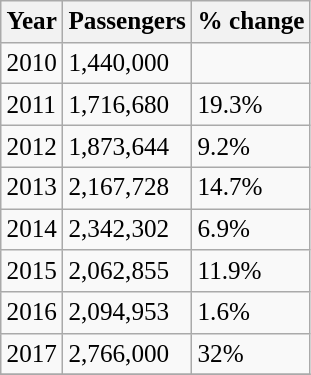<table class="wikitable" style="font-size: 105%">
<tr>
<th>Year</th>
<th>Passengers</th>
<th>% change</th>
</tr>
<tr>
<td>2010</td>
<td>1,440,000</td>
<td></td>
</tr>
<tr>
<td>2011</td>
<td>1,716,680</td>
<td> 19.3%</td>
</tr>
<tr>
<td>2012</td>
<td>1,873,644</td>
<td> 9.2%</td>
</tr>
<tr>
<td>2013</td>
<td>2,167,728</td>
<td> 14.7%</td>
</tr>
<tr>
<td>2014</td>
<td>2,342,302</td>
<td> 6.9%</td>
</tr>
<tr>
<td>2015</td>
<td>2,062,855</td>
<td> 11.9%</td>
</tr>
<tr>
<td>2016</td>
<td>2,094,953</td>
<td> 1.6%</td>
</tr>
<tr>
<td>2017</td>
<td>2,766,000</td>
<td> 32%</td>
</tr>
<tr>
</tr>
</table>
